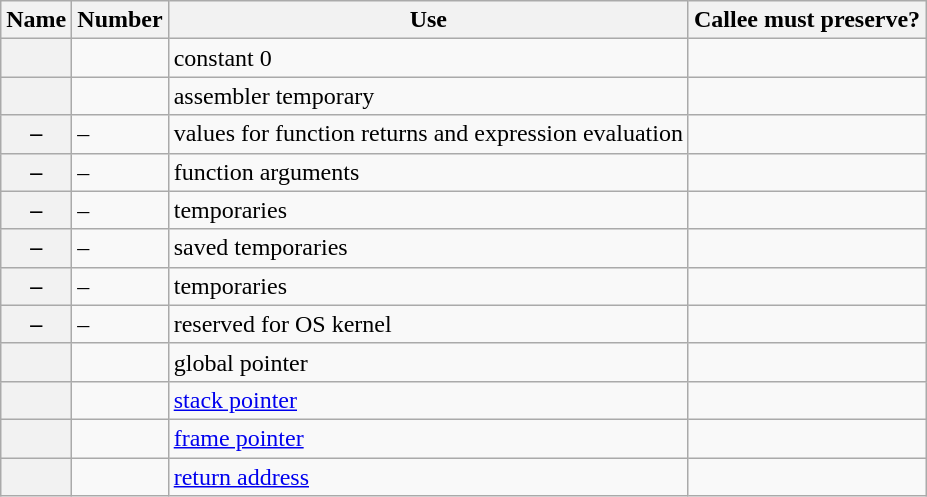<table class="wikitable">
<tr>
<th>Name</th>
<th>Number</th>
<th>Use</th>
<th>Callee must preserve?</th>
</tr>
<tr>
<th></th>
<td></td>
<td>constant 0</td>
<td></td>
</tr>
<tr>
<th></th>
<td></td>
<td>assembler temporary</td>
<td></td>
</tr>
<tr>
<th>–</th>
<td>–</td>
<td>values for function returns and expression evaluation</td>
<td></td>
</tr>
<tr>
<th>–</th>
<td>–</td>
<td>function arguments</td>
<td></td>
</tr>
<tr>
<th>–</th>
<td>–</td>
<td>temporaries</td>
<td></td>
</tr>
<tr>
<th>–</th>
<td>–</td>
<td>saved temporaries</td>
<td></td>
</tr>
<tr>
<th>–</th>
<td>–</td>
<td>temporaries</td>
<td></td>
</tr>
<tr>
<th>–</th>
<td>–</td>
<td>reserved for OS kernel</td>
<td></td>
</tr>
<tr>
<th></th>
<td></td>
<td>global pointer</td>
<td></td>
</tr>
<tr>
<th></th>
<td></td>
<td><a href='#'>stack pointer</a></td>
<td></td>
</tr>
<tr>
<th></th>
<td></td>
<td><a href='#'>frame pointer</a></td>
<td></td>
</tr>
<tr>
<th></th>
<td></td>
<td><a href='#'>return address</a></td>
<td></td>
</tr>
</table>
